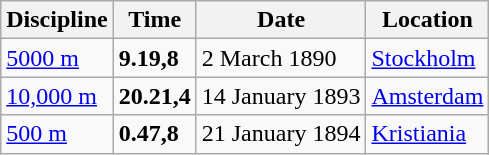<table class='wikitable'>
<tr>
<th>Discipline</th>
<th>Time</th>
<th>Date</th>
<th>Location</th>
</tr>
<tr>
<td><a href='#'>5000 m</a></td>
<td><strong>9.19,8</strong></td>
<td>2 March 1890</td>
<td align=left> <a href='#'>Stockholm</a></td>
</tr>
<tr>
<td><a href='#'>10,000 m</a></td>
<td><strong>20.21,4</strong></td>
<td>14 January 1893</td>
<td align=left> <a href='#'>Amsterdam</a></td>
</tr>
<tr>
<td><a href='#'>500 m</a></td>
<td><strong>0.47,8</strong></td>
<td>21 January 1894</td>
<td align=left> <a href='#'>Kristiania</a></td>
</tr>
</table>
